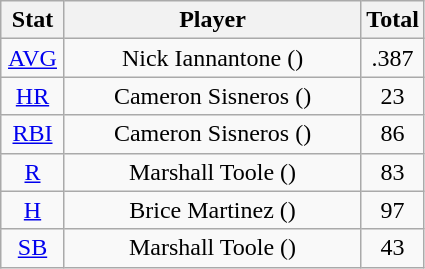<table class="wikitable" style="text-align:center;">
<tr>
<th style="width:15%;">Stat</th>
<th>Player</th>
<th style="width:15%;">Total</th>
</tr>
<tr>
<td><a href='#'>AVG</a></td>
<td>Nick Iannantone ()</td>
<td>.387</td>
</tr>
<tr>
<td><a href='#'>HR</a></td>
<td>Cameron Sisneros ()</td>
<td>23</td>
</tr>
<tr>
<td><a href='#'>RBI</a></td>
<td>Cameron Sisneros ()</td>
<td>86</td>
</tr>
<tr>
<td><a href='#'>R</a></td>
<td>Marshall Toole ()</td>
<td>83</td>
</tr>
<tr>
<td><a href='#'>H</a></td>
<td>Brice Martinez ()</td>
<td>97</td>
</tr>
<tr>
<td><a href='#'>SB</a></td>
<td>Marshall Toole ()</td>
<td>43</td>
</tr>
</table>
